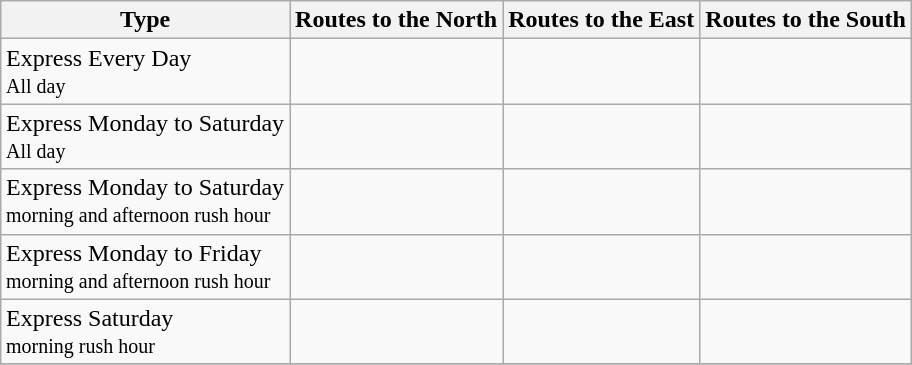<table Class = "wikitable" style = "white-space:nowrap; margin:auto;">
<tr>
<th>Type</th>
<th>Routes to the North</th>
<th>Routes to the East</th>
<th>Routes to the South</th>
</tr>
<tr>
<td>Express Every Day <br><small>All day</small></td>
<td></td>
<td></td>
<td></td>
</tr>
<tr>
<td>Express Monday to Saturday <br><small>All day</small></td>
<td></td>
<td></td>
<td></td>
</tr>
<tr>
<td>Express Monday to Saturday <br><small>morning and afternoon rush hour</small></td>
<td></td>
<td></td>
<td></td>
</tr>
<tr>
<td>Express Monday to Friday <br><small>morning and afternoon rush hour</small></td>
<td></td>
<td></td>
<td></td>
</tr>
<tr>
<td>Express Saturday <br><small>morning rush hour</small></td>
<td></td>
<td></td>
<td></td>
</tr>
<tr>
</tr>
</table>
